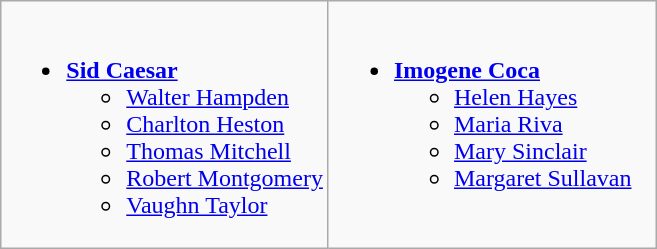<table class="wikitable">
<tr>
<td style="vertical-align:top;" width="50%"><br><ul><li><strong><a href='#'>Sid Caesar</a></strong><ul><li><a href='#'>Walter Hampden</a></li><li><a href='#'>Charlton Heston</a></li><li><a href='#'>Thomas Mitchell</a></li><li><a href='#'>Robert Montgomery</a></li><li><a href='#'>Vaughn Taylor</a></li></ul></li></ul></td>
<td style="vertical-align:top;" width="50%"><br><ul><li><strong><a href='#'>Imogene Coca</a></strong><ul><li><a href='#'>Helen Hayes</a></li><li><a href='#'>Maria Riva</a></li><li><a href='#'>Mary Sinclair</a></li><li><a href='#'>Margaret Sullavan</a></li></ul></li></ul></td>
</tr>
</table>
